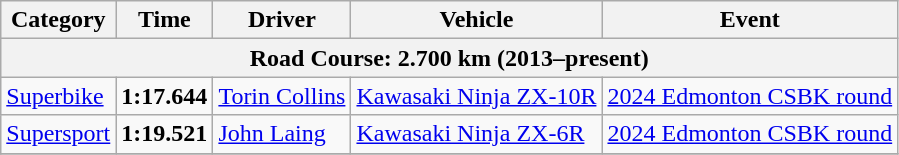<table class="wikitable">
<tr>
<th>Category</th>
<th>Time</th>
<th>Driver</th>
<th>Vehicle</th>
<th>Event</th>
</tr>
<tr>
<th colspan=5>Road Course: 2.700 km (2013–present)</th>
</tr>
<tr>
<td><a href='#'>Superbike</a></td>
<td><strong>1:17.644</strong></td>
<td><a href='#'>Torin Collins</a></td>
<td><a href='#'>Kawasaki Ninja ZX-10R</a></td>
<td><a href='#'>2024 Edmonton CSBK round</a></td>
</tr>
<tr>
<td><a href='#'>Supersport</a></td>
<td><strong>1:19.521</strong></td>
<td><a href='#'>John Laing</a></td>
<td><a href='#'>Kawasaki Ninja ZX-6R</a></td>
<td><a href='#'>2024 Edmonton CSBK round</a></td>
</tr>
<tr>
</tr>
</table>
